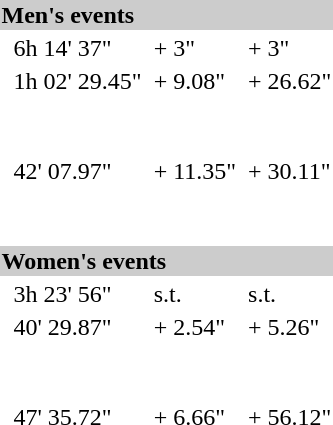<table>
<tr bgcolor="#cccccc">
<td colspan=7><strong>Men's events</strong></td>
</tr>
<tr>
<td><br></td>
<td></td>
<td>6h 14' 37"</td>
<td></td>
<td>+ 3"</td>
<td></td>
<td>+ 3"</td>
</tr>
<tr>
<td><br></td>
<td></td>
<td>1h 02' 29.45"</td>
<td></td>
<td>+ 9.08"</td>
<td></td>
<td>+ 26.62"</td>
</tr>
<tr>
<td rowspan=2><br></td>
<td> </td>
<td rowspan=2>42' 07.97"</td>
<td> </td>
<td rowspan=2>+ 11.35"</td>
<td> </td>
<td rowspan=2>+ 30.11"</td>
</tr>
<tr>
<td><br><br><br><br><br></td>
<td><br><br><br><br><br></td>
<td><br><br><br><br><br></td>
</tr>
<tr bgcolor="#cccccc">
<td colspan=7><strong>Women's events</strong></td>
</tr>
<tr>
<td><br></td>
<td></td>
<td>3h 23' 56"</td>
<td></td>
<td>s.t.</td>
<td></td>
<td>s.t.</td>
</tr>
<tr>
<td><br></td>
<td></td>
<td>40' 29.87"</td>
<td></td>
<td>+ 2.54"</td>
<td></td>
<td>+ 5.26"</td>
</tr>
<tr>
<td rowspan=2><br></td>
<td> </td>
<td rowspan=2>47' 35.72"</td>
<td> </td>
<td rowspan=2>+ 6.66"</td>
<td> </td>
<td rowspan=2>+ 56.12"</td>
</tr>
<tr>
<td><br><br><br><br><br></td>
<td><br><br><br><br><br></td>
<td><br><br><br><br><br></td>
</tr>
</table>
